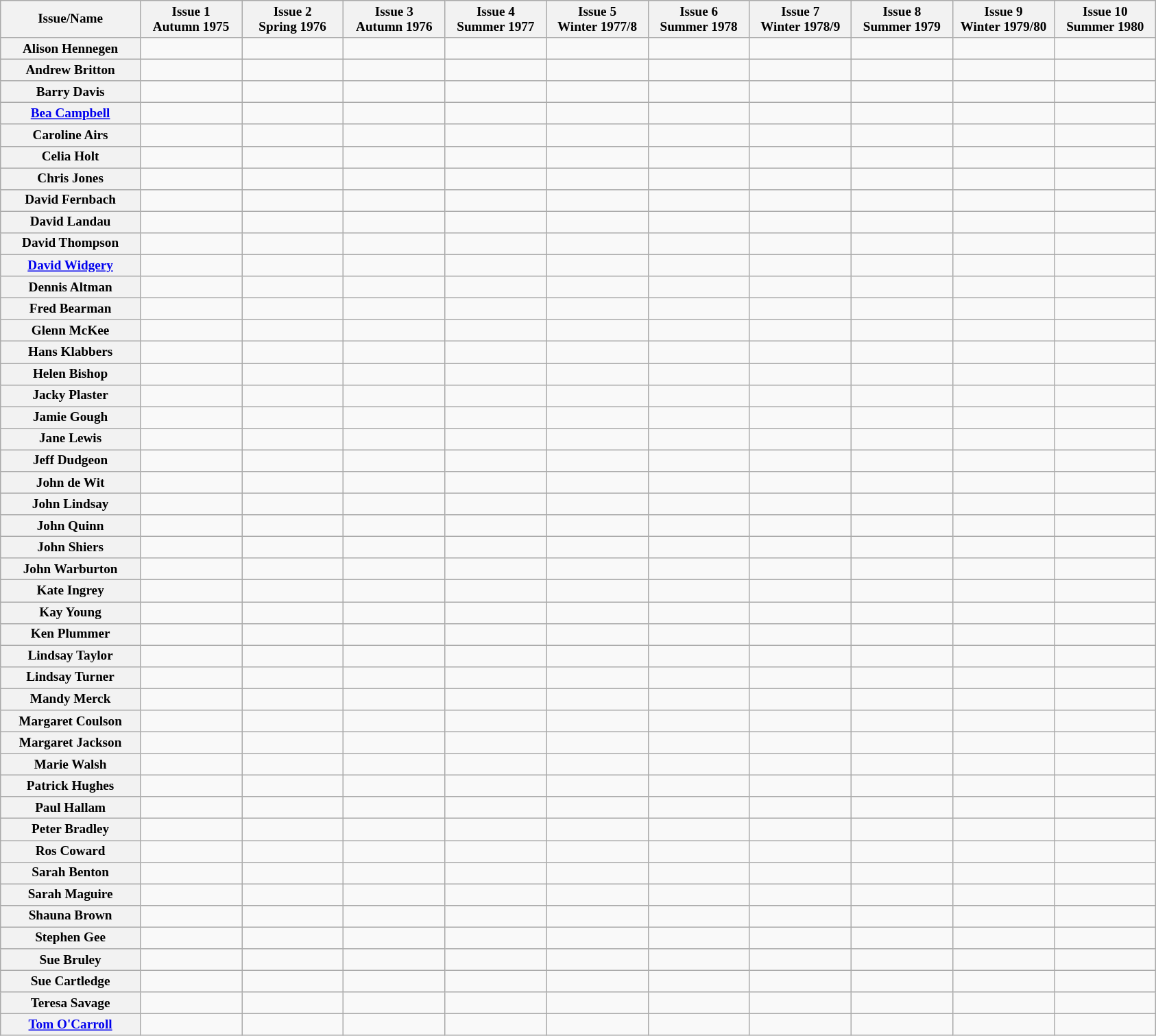<table class="wikitable sortable" style="text-align:center; font-size:.8em">
<tr>
<th style="width:11%;">Issue/Name</th>
<th style="width:8%;">Issue 1<br> Autumn 1975</th>
<th style="width:8%;">Issue 2<br> Spring 1976</th>
<th style="width:8%;">Issue 3<br> Autumn 1976</th>
<th style="width:8%;">Issue 4<br> Summer 1977</th>
<th style="width:8%;">Issue 5<br> Winter 1977/8</th>
<th style="width:8%;">Issue 6<br> Summer 1978</th>
<th style="width:8%;">Issue 7<br> Winter 1978/9</th>
<th style="width:8%;">Issue 8<br> Summer 1979</th>
<th style="width:8%;">Issue 9<br> Winter 1979/80</th>
<th style="width:8%;">Issue 10<br> Summer 1980</th>
</tr>
<tr>
<th>Alison Hennegen</th>
<td></td>
<td></td>
<td></td>
<td></td>
<td></td>
<td></td>
<td></td>
<td></td>
<td></td>
<td></td>
</tr>
<tr>
<th>Andrew Britton</th>
<td></td>
<td></td>
<td></td>
<td></td>
<td></td>
<td></td>
<td></td>
<td></td>
<td></td>
<td></td>
</tr>
<tr>
<th>Barry Davis</th>
<td></td>
<td></td>
<td></td>
<td></td>
<td></td>
<td></td>
<td></td>
<td></td>
<td></td>
<td></td>
</tr>
<tr>
<th><a href='#'>Bea Campbell</a></th>
<td></td>
<td></td>
<td></td>
<td></td>
<td></td>
<td></td>
<td></td>
<td></td>
<td></td>
<td></td>
</tr>
<tr>
<th>Caroline Airs</th>
<td></td>
<td></td>
<td></td>
<td></td>
<td></td>
<td></td>
<td></td>
<td></td>
<td></td>
<td></td>
</tr>
<tr>
<th>Celia Holt</th>
<td></td>
<td></td>
<td></td>
<td></td>
<td></td>
<td></td>
<td></td>
<td></td>
<td></td>
<td></td>
</tr>
<tr>
<th>Chris Jones</th>
<td></td>
<td></td>
<td></td>
<td></td>
<td></td>
<td></td>
<td></td>
<td></td>
<td></td>
<td></td>
</tr>
<tr>
<th>David Fernbach</th>
<td></td>
<td></td>
<td></td>
<td></td>
<td></td>
<td></td>
<td></td>
<td></td>
<td></td>
<td></td>
</tr>
<tr>
<th>David Landau</th>
<td></td>
<td></td>
<td></td>
<td></td>
<td></td>
<td></td>
<td></td>
<td></td>
<td></td>
<td></td>
</tr>
<tr>
<th>David Thompson</th>
<td></td>
<td></td>
<td></td>
<td></td>
<td></td>
<td></td>
<td></td>
<td></td>
<td></td>
<td></td>
</tr>
<tr>
<th><a href='#'>David Widgery</a></th>
<td></td>
<td></td>
<td></td>
<td></td>
<td></td>
<td></td>
<td></td>
<td></td>
<td></td>
<td></td>
</tr>
<tr>
<th>Dennis Altman</th>
<td></td>
<td></td>
<td></td>
<td></td>
<td></td>
<td></td>
<td></td>
<td></td>
<td></td>
<td></td>
</tr>
<tr>
<th>Fred Bearman</th>
<td></td>
<td></td>
<td></td>
<td></td>
<td></td>
<td></td>
<td></td>
<td></td>
<td></td>
<td></td>
</tr>
<tr>
<th>Glenn McKee</th>
<td></td>
<td></td>
<td></td>
<td></td>
<td></td>
<td></td>
<td></td>
<td></td>
<td></td>
<td></td>
</tr>
<tr>
<th>Hans Klabbers</th>
<td></td>
<td></td>
<td></td>
<td></td>
<td></td>
<td></td>
<td></td>
<td></td>
<td></td>
<td></td>
</tr>
<tr>
<th>Helen Bishop</th>
<td></td>
<td></td>
<td></td>
<td></td>
<td></td>
<td></td>
<td></td>
<td></td>
<td></td>
<td></td>
</tr>
<tr>
<th>Jacky Plaster</th>
<td></td>
<td></td>
<td></td>
<td></td>
<td></td>
<td></td>
<td></td>
<td></td>
<td></td>
<td></td>
</tr>
<tr>
<th>Jamie Gough</th>
<td></td>
<td></td>
<td></td>
<td></td>
<td></td>
<td></td>
<td></td>
<td></td>
<td></td>
<td></td>
</tr>
<tr>
<th>Jane Lewis</th>
<td></td>
<td></td>
<td></td>
<td></td>
<td></td>
<td></td>
<td></td>
<td></td>
<td></td>
<td></td>
</tr>
<tr>
<th>Jeff Dudgeon</th>
<td></td>
<td></td>
<td></td>
<td></td>
<td></td>
<td></td>
<td></td>
<td></td>
<td></td>
<td></td>
</tr>
<tr>
<th>John de Wit</th>
<td></td>
<td></td>
<td></td>
<td></td>
<td></td>
<td></td>
<td></td>
<td></td>
<td></td>
<td></td>
</tr>
<tr>
<th>John Lindsay</th>
<td></td>
<td></td>
<td></td>
<td></td>
<td></td>
<td></td>
<td></td>
<td></td>
<td></td>
<td></td>
</tr>
<tr>
<th>John Quinn</th>
<td></td>
<td></td>
<td></td>
<td></td>
<td></td>
<td></td>
<td></td>
<td></td>
<td></td>
<td></td>
</tr>
<tr>
<th>John Shiers</th>
<td></td>
<td></td>
<td></td>
<td></td>
<td></td>
<td></td>
<td></td>
<td></td>
<td></td>
<td></td>
</tr>
<tr>
<th>John Warburton</th>
<td></td>
<td></td>
<td></td>
<td></td>
<td></td>
<td></td>
<td></td>
<td></td>
<td></td>
<td></td>
</tr>
<tr>
<th>Kate Ingrey</th>
<td></td>
<td></td>
<td></td>
<td></td>
<td></td>
<td></td>
<td></td>
<td></td>
<td></td>
<td></td>
</tr>
<tr>
<th>Kay Young</th>
<td></td>
<td></td>
<td></td>
<td></td>
<td></td>
<td></td>
<td></td>
<td></td>
<td></td>
<td></td>
</tr>
<tr>
<th>Ken Plummer</th>
<td></td>
<td></td>
<td></td>
<td></td>
<td></td>
<td></td>
<td></td>
<td></td>
<td></td>
<td></td>
</tr>
<tr>
<th>Lindsay Taylor</th>
<td></td>
<td></td>
<td></td>
<td></td>
<td></td>
<td></td>
<td></td>
<td></td>
<td></td>
<td></td>
</tr>
<tr>
<th>Lindsay Turner</th>
<td></td>
<td></td>
<td></td>
<td></td>
<td></td>
<td></td>
<td></td>
<td></td>
<td></td>
<td></td>
</tr>
<tr>
<th>Mandy Merck</th>
<td></td>
<td></td>
<td></td>
<td></td>
<td></td>
<td></td>
<td></td>
<td></td>
<td></td>
<td></td>
</tr>
<tr>
<th>Margaret Coulson</th>
<td></td>
<td></td>
<td></td>
<td></td>
<td></td>
<td></td>
<td></td>
<td></td>
<td></td>
<td></td>
</tr>
<tr>
<th>Margaret Jackson</th>
<td></td>
<td></td>
<td></td>
<td></td>
<td></td>
<td></td>
<td></td>
<td></td>
<td></td>
<td></td>
</tr>
<tr>
<th>Marie Walsh</th>
<td></td>
<td></td>
<td></td>
<td></td>
<td></td>
<td></td>
<td></td>
<td></td>
<td></td>
<td></td>
</tr>
<tr>
<th>Patrick Hughes</th>
<td></td>
<td></td>
<td></td>
<td></td>
<td></td>
<td></td>
<td></td>
<td></td>
<td></td>
<td></td>
</tr>
<tr>
<th>Paul Hallam</th>
<td></td>
<td></td>
<td></td>
<td></td>
<td></td>
<td></td>
<td></td>
<td></td>
<td></td>
<td></td>
</tr>
<tr>
<th>Peter Bradley</th>
<td></td>
<td></td>
<td></td>
<td></td>
<td></td>
<td></td>
<td></td>
<td></td>
<td></td>
<td></td>
</tr>
<tr>
<th>Ros Coward</th>
<td></td>
<td></td>
<td></td>
<td></td>
<td></td>
<td></td>
<td></td>
<td></td>
<td></td>
<td></td>
</tr>
<tr>
<th>Sarah Benton</th>
<td></td>
<td></td>
<td></td>
<td></td>
<td></td>
<td></td>
<td></td>
<td></td>
<td></td>
<td></td>
</tr>
<tr>
<th>Sarah Maguire</th>
<td></td>
<td></td>
<td></td>
<td></td>
<td></td>
<td></td>
<td></td>
<td></td>
<td></td>
<td></td>
</tr>
<tr>
<th>Shauna Brown</th>
<td></td>
<td></td>
<td></td>
<td></td>
<td></td>
<td></td>
<td></td>
<td></td>
<td></td>
<td></td>
</tr>
<tr>
<th>Stephen Gee</th>
<td></td>
<td></td>
<td></td>
<td></td>
<td></td>
<td></td>
<td></td>
<td></td>
<td></td>
<td></td>
</tr>
<tr>
<th>Sue Bruley</th>
<td></td>
<td></td>
<td></td>
<td></td>
<td></td>
<td></td>
<td></td>
<td></td>
<td></td>
<td></td>
</tr>
<tr>
<th>Sue Cartledge</th>
<td></td>
<td></td>
<td></td>
<td></td>
<td></td>
<td></td>
<td></td>
<td></td>
<td></td>
<td></td>
</tr>
<tr>
<th>Teresa Savage</th>
<td></td>
<td></td>
<td></td>
<td></td>
<td></td>
<td></td>
<td></td>
<td></td>
<td></td>
<td></td>
</tr>
<tr>
<th><a href='#'>Tom O'Carroll</a></th>
<td></td>
<td></td>
<td></td>
<td></td>
<td></td>
<td></td>
<td></td>
<td></td>
<td></td>
<td></td>
</tr>
</table>
